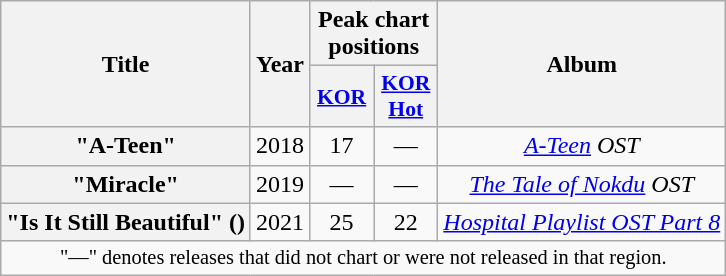<table class="wikitable plainrowheaders" style="text-align:center">
<tr>
<th scope="col" rowspan="2">Title</th>
<th scope="col" rowspan="2">Year</th>
<th colspan="2" scope="col">Peak chart positions</th>
<th scope="col" rowspan="2">Album</th>
</tr>
<tr>
<th scope="col" colspan="1" style="width:2.5em;font-size:90%"><a href='#'>KOR</a><br></th>
<th scope="col" style="width:2.5em;font-size:90%"><a href='#'>KOR Hot</a><br></th>
</tr>
<tr>
<th scope="row">"A-Teen" <br> </th>
<td>2018</td>
<td>17</td>
<td>—</td>
<td><em><a href='#'>A-Teen</a> OST</em></td>
</tr>
<tr>
<th scope="row">"Miracle"</th>
<td>2019</td>
<td>—</td>
<td>—</td>
<td><em><a href='#'>The Tale of Nokdu</a> OST</em></td>
</tr>
<tr>
<th scope="row">"Is It Still Beautiful" ()<br></th>
<td>2021</td>
<td>25</td>
<td>22</td>
<td><em> <a href='#'>Hospital Playlist OST Part 8</a></em></td>
</tr>
<tr>
<td colspan="6" style="font-size:85%">"—" denotes releases that did not chart or were not released in that region.</td>
</tr>
</table>
